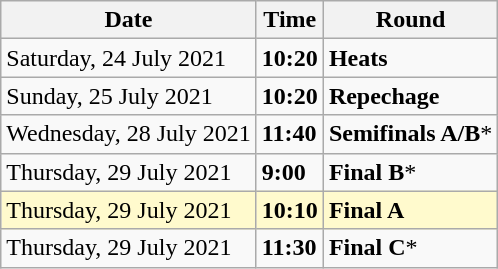<table class="wikitable">
<tr>
<th>Date</th>
<th>Time</th>
<th>Round</th>
</tr>
<tr>
<td>Saturday, 24 July 2021</td>
<td><strong>10:20</strong></td>
<td><strong>Heats</strong></td>
</tr>
<tr>
<td>Sunday, 25 July 2021</td>
<td><strong>10:20</strong></td>
<td><strong>Repechage</strong></td>
</tr>
<tr>
<td>Wednesday, 28 July 2021</td>
<td><strong>11:40</strong></td>
<td><strong>Semifinals A/B</strong>*</td>
</tr>
<tr>
<td>Thursday, 29 July 2021</td>
<td><strong>9:00</strong></td>
<td><strong>Final B</strong>*</td>
</tr>
<tr style=background:lemonchiffon>
<td>Thursday, 29 July 2021</td>
<td><strong>10:10</strong></td>
<td><strong>Final A</strong></td>
</tr>
<tr>
<td>Thursday, 29 July 2021</td>
<td><strong>11:30</strong></td>
<td><strong>Final C</strong>*</td>
</tr>
</table>
